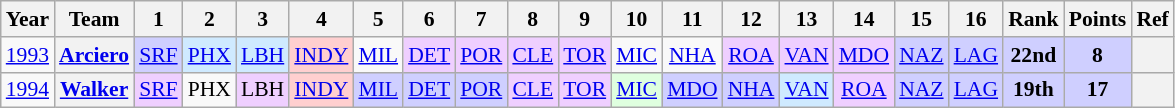<table class="wikitable" style="text-align:center; font-size:90%">
<tr>
<th>Year</th>
<th>Team</th>
<th>1</th>
<th>2</th>
<th>3</th>
<th>4</th>
<th>5</th>
<th>6</th>
<th>7</th>
<th>8</th>
<th>9</th>
<th>10</th>
<th>11</th>
<th>12</th>
<th>13</th>
<th>14</th>
<th>15</th>
<th>16</th>
<th>Rank</th>
<th>Points</th>
<th>Ref</th>
</tr>
<tr>
<td><a href='#'>1993</a></td>
<th><a href='#'>Arciero</a></th>
<td style="background:#CFCFFF;"><a href='#'>SRF</a><br></td>
<td style="background:#CFEAFF;"><a href='#'>PHX</a><br></td>
<td style="background:#CFEAFF;"><a href='#'>LBH</a><br></td>
<td style="background:#FFCFCF;"><a href='#'>INDY</a><br></td>
<td><a href='#'>MIL</a></td>
<td style="background:#EFCFFF;"><a href='#'>DET</a><br></td>
<td style="background:#EFCFFF;"><a href='#'>POR</a><br></td>
<td style="background:#EFCFFF;"><a href='#'>CLE</a><br></td>
<td style="background:#EFCFFF;"><a href='#'>TOR</a><br></td>
<td><a href='#'>MIC</a></td>
<td><a href='#'>NHA</a></td>
<td style="background:#EFCFFF;"><a href='#'>ROA</a><br></td>
<td style="background:#EFCFFF;"><a href='#'>VAN</a><br></td>
<td style="background:#EFCFFF;"><a href='#'>MDO</a><br></td>
<td style="background:#CFCFFF;"><a href='#'>NAZ</a><br></td>
<td style="background:#CFCFFF;"><a href='#'>LAG</a><br></td>
<td style="background:#CFCFFF;"><strong>22nd</strong></td>
<td style="background:#CFCFFF;"><strong>8</strong></td>
<th></th>
</tr>
<tr>
<td><a href='#'>1994</a></td>
<th><a href='#'>Walker</a></th>
<td style="background:#EFCFFF;"><a href='#'>SRF</a><br></td>
<td>PHX<br></td>
<td style="background:#EFCFFF;">LBH<br></td>
<td style="background:#FFCFCF;"><a href='#'>INDY</a><br></td>
<td style="background:#CFCFFF;"><a href='#'>MIL</a><br></td>
<td style="background:#CFCFFF;"><a href='#'>DET</a><br></td>
<td style="background:#CFCFFF;"><a href='#'>POR</a><br></td>
<td style="background:#EFCFFF;"><a href='#'>CLE</a><br></td>
<td style="background:#EFCFFF;"><a href='#'>TOR</a><br></td>
<td style="background:#DFFFDF;"><a href='#'>MIC</a><br></td>
<td style="background:#CFCFFF;"><a href='#'>MDO</a><br></td>
<td style="background:#CFCFFF;"><a href='#'>NHA</a><br></td>
<td style="background:#CFEAFF;"><a href='#'>VAN</a><br></td>
<td style="background:#EFCFFF;"><a href='#'>ROA</a><br></td>
<td style="background:#CFCFFF;"><a href='#'>NAZ</a><br></td>
<td style="background:#CFCFFF;"><a href='#'>LAG</a><br></td>
<td style="background:#CFCFFF;"><strong>19th</strong></td>
<td style="background:#CFCFFF;"><strong>17</strong></td>
<th></th>
</tr>
</table>
